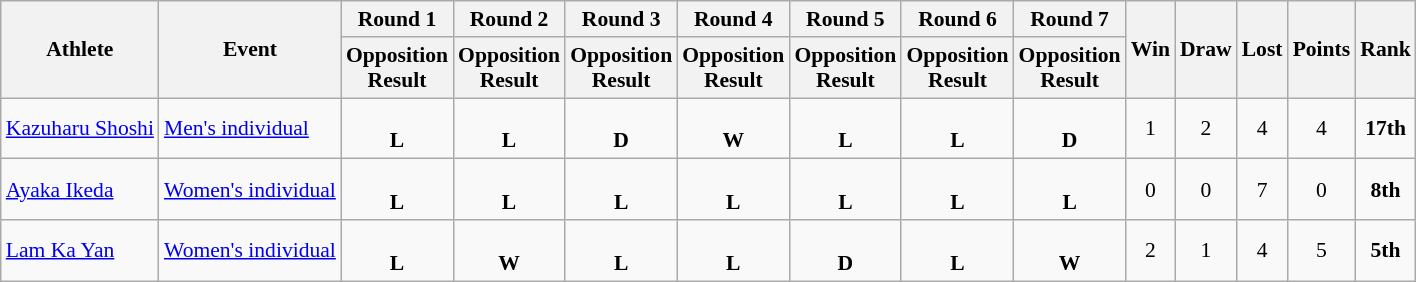<table class=wikitable style="font-size:90%">
<tr>
<th rowspan=2>Athlete</th>
<th rowspan=2>Event</th>
<th>Round 1</th>
<th>Round 2</th>
<th>Round 3</th>
<th>Round 4</th>
<th>Round 5</th>
<th>Round 6</th>
<th>Round 7</th>
<th rowspan=2>Win</th>
<th rowspan=2>Draw</th>
<th rowspan=2>Lost</th>
<th rowspan=2>Points</th>
<th rowspan=2>Rank</th>
</tr>
<tr>
<th>Opposition<br>Result</th>
<th>Opposition<br>Result</th>
<th>Opposition<br>Result</th>
<th>Opposition<br>Result</th>
<th>Opposition<br>Result</th>
<th>Opposition<br>Result</th>
<th>Opposition<br>Result</th>
</tr>
<tr>
<td><a href='#'>Kazuharu Shoshi</a></td>
<td><a href='#'>Men's individual</a></td>
<td align=center><br><strong>L</strong></td>
<td align=center><br><strong>L</strong></td>
<td align=center><br><strong>D</strong></td>
<td align=center><br><strong>W</strong></td>
<td align=center><br><strong>L</strong></td>
<td align=center><br><strong>L</strong></td>
<td align=center><br><strong>D</strong></td>
<td align=center>1</td>
<td align=center>2</td>
<td align=center>4</td>
<td align=center>4</td>
<td align=center><strong>17th</strong></td>
</tr>
<tr>
<td><a href='#'>Ayaka Ikeda</a></td>
<td><a href='#'>Women's individual</a></td>
<td align=center><br><strong>L</strong></td>
<td align=center><br><strong>L</strong></td>
<td align=center><br><strong>L</strong></td>
<td align=center><br><strong>L</strong></td>
<td align=center><br><strong>L</strong></td>
<td align=center><br><strong>L</strong></td>
<td align=center><br><strong>L</strong></td>
<td align=center>0</td>
<td align=center>0</td>
<td align=center>7</td>
<td align=center>0</td>
<td align=center><strong>8th</strong></td>
</tr>
<tr>
<td><a href='#'>Lam Ka Yan</a></td>
<td><a href='#'>Women's individual</a></td>
<td align=center><br><strong>L</strong></td>
<td align=center><br><strong>W</strong></td>
<td align=center><br><strong>L</strong></td>
<td align=center><br><strong>L</strong></td>
<td align=center><br><strong>D</strong></td>
<td align=center><br><strong>L</strong></td>
<td align=center><br><strong>W</strong></td>
<td align=center>2</td>
<td align=center>1</td>
<td align=center>4</td>
<td align=center>5</td>
<td align=center><strong>5th</strong></td>
</tr>
</table>
